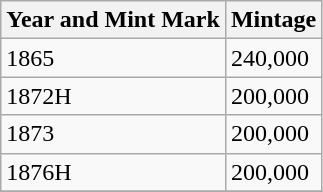<table class="wikitable">
<tr>
<th>Year and Mint Mark</th>
<th>Mintage</th>
</tr>
<tr>
<td>1865</td>
<td>240,000</td>
</tr>
<tr>
<td>1872H</td>
<td>200,000</td>
</tr>
<tr>
<td>1873</td>
<td>200,000</td>
</tr>
<tr>
<td>1876H</td>
<td>200,000</td>
</tr>
<tr>
</tr>
</table>
